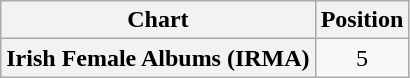<table class="wikitable plainrowheaders" style="text-align:center">
<tr>
<th>Chart</th>
<th>Position</th>
</tr>
<tr>
<th scope="row">Irish Female Albums (IRMA)</th>
<td>5</td>
</tr>
</table>
